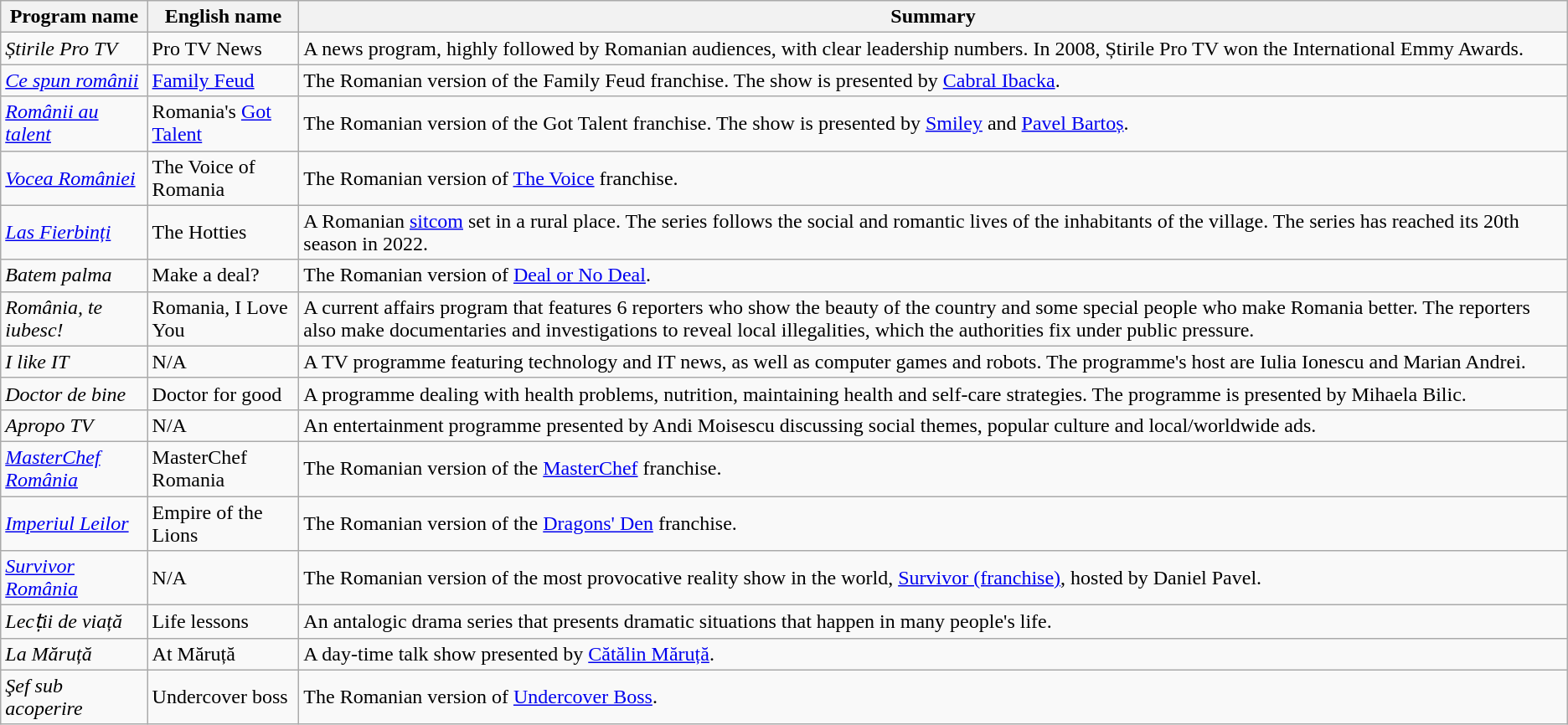<table class="wikitable">
<tr>
<th>Program name</th>
<th>English name</th>
<th>Summary</th>
</tr>
<tr>
<td><em>Știrile Pro TV</em></td>
<td>Pro TV News</td>
<td>A news program, highly followed by Romanian audiences, with clear leadership numbers. In 2008, Știrile Pro TV won the International Emmy Awards.</td>
</tr>
<tr>
<td><em><a href='#'>Ce spun românii</a></em></td>
<td><a href='#'>Family Feud</a></td>
<td>The Romanian version of the Family Feud franchise. The show is presented by <a href='#'>Cabral Ibacka</a>.</td>
</tr>
<tr>
<td><em><a href='#'>Românii au talent</a></em></td>
<td>Romania's <a href='#'>Got Talent</a></td>
<td>The Romanian version of the Got Talent franchise. The show is presented by <a href='#'>Smiley</a> and <a href='#'>Pavel Bartoș</a>.</td>
</tr>
<tr>
<td><em><a href='#'>Vocea României</a></em></td>
<td>The Voice of Romania</td>
<td>The Romanian version of <a href='#'>The Voice</a> franchise.</td>
</tr>
<tr>
<td><em><a href='#'>Las Fierbinți</a></em></td>
<td>The Hotties</td>
<td>A Romanian <a href='#'>sitcom</a> set in a rural place. The series follows the social and romantic lives of the inhabitants of the village. The series has reached its 20th season in 2022.</td>
</tr>
<tr>
<td><em>Batem palma</em></td>
<td>Make a deal?</td>
<td>The Romanian version of <a href='#'>Deal or No Deal</a>.</td>
</tr>
<tr>
<td><em>România, te iubesc!</em></td>
<td>Romania, I Love You</td>
<td>A current affairs program that features 6 reporters who show the beauty of the country and some special people who make Romania better. The reporters also make documentaries and investigations to reveal local illegalities, which the authorities fix under public pressure.</td>
</tr>
<tr>
<td><em>I like IT</em></td>
<td>N/A</td>
<td>A TV programme featuring technology and IT news, as well as computer games and robots. The programme's host are Iulia Ionescu and Marian Andrei.</td>
</tr>
<tr>
<td><em>Doctor de bine</em></td>
<td>Doctor for good</td>
<td>A programme dealing with health problems, nutrition, maintaining health and self-care strategies. The programme is presented by Mihaela Bilic.</td>
</tr>
<tr>
<td><em>Apropo TV</em></td>
<td>N/A</td>
<td>An entertainment programme presented by Andi Moisescu discussing social themes, popular culture and local/worldwide ads.</td>
</tr>
<tr>
<td><em><a href='#'>MasterChef România</a></em></td>
<td>MasterChef Romania</td>
<td>The Romanian version of the <a href='#'>MasterChef</a> franchise.</td>
</tr>
<tr>
<td><em><a href='#'>Imperiul Leilor</a></em></td>
<td>Empire of the Lions</td>
<td>The Romanian version of the <a href='#'>Dragons' Den</a> franchise.</td>
</tr>
<tr>
<td><em><a href='#'>Survivor România</a></em></td>
<td>N/A</td>
<td>The Romanian version of the most provocative reality show in the world, <a href='#'>Survivor (franchise)</a>, hosted by Daniel Pavel.</td>
</tr>
<tr>
<td><em>Lecṭii de viață</em></td>
<td>Life lessons</td>
<td>An antalogic drama series that presents dramatic situations that happen in many people's life.</td>
</tr>
<tr>
<td><em>La Măruță</em></td>
<td>At Măruță</td>
<td>A day-time talk show presented by <a href='#'>Cătălin Măruță</a>.</td>
</tr>
<tr>
<td><em>Şef sub acoperire</em></td>
<td>Undercover boss</td>
<td>The Romanian version of <a href='#'>Undercover Boss</a>.</td>
</tr>
</table>
